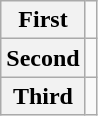<table class="wikitable" style="text-align: center;">
<tr>
<th>First</th>
<td></td>
</tr>
<tr>
<th>Second</th>
<td></td>
</tr>
<tr>
<th>Third</th>
<td></td>
</tr>
</table>
